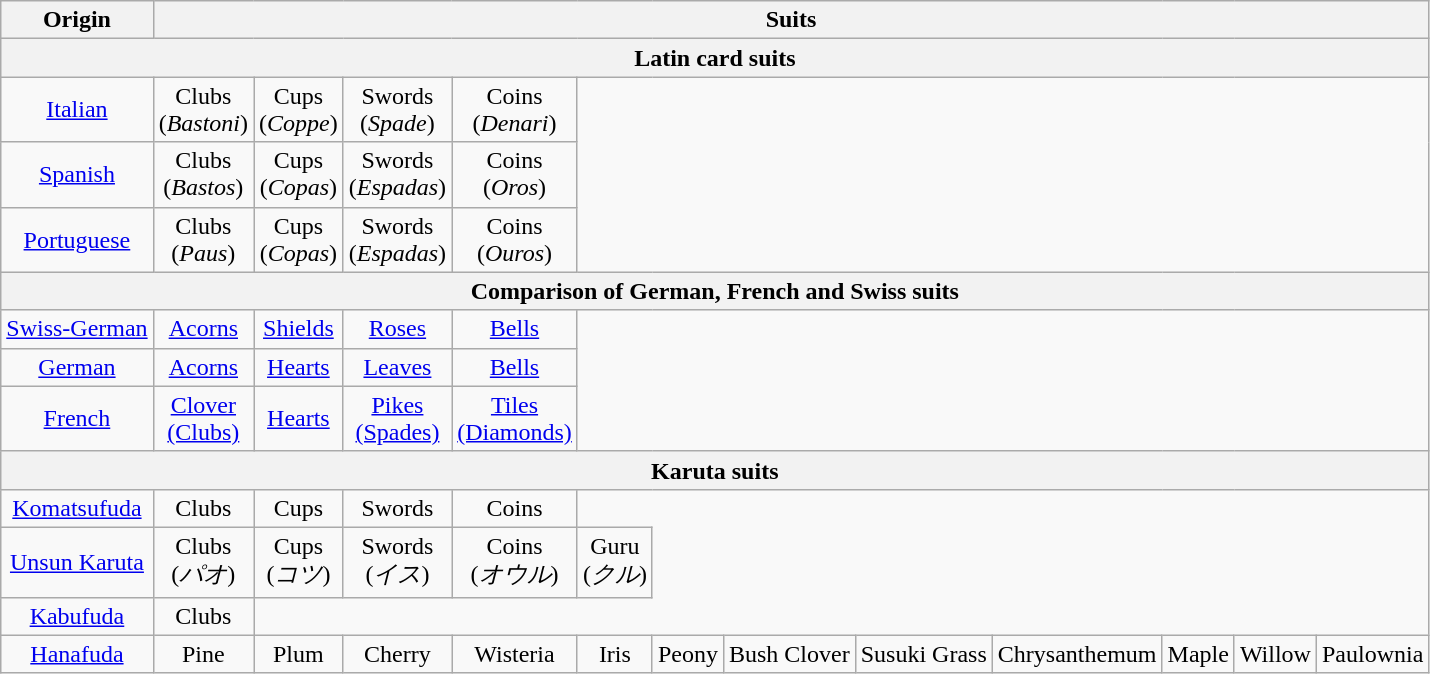<table class="wikitable"  style="text-align:center; float:left;">
<tr>
<th>Origin</th>
<th colspan="12">Suits</th>
</tr>
<tr>
<th colspan="13">Latin card suits</th>
</tr>
<tr>
<td scope="row"><a href='#'>Italian</a></td>
<td>Clubs<br>(<em>Bastoni</em>)<br> </td>
<td>Cups<br>(<em>Coppe</em>)<br> </td>
<td>Swords<br>(<em>Spade</em>)<br> </td>
<td>Coins<br>(<em>Denari</em>)<br> </td>
</tr>
<tr>
<td scope="row"><a href='#'>Spanish</a></td>
<td>Clubs<br>(<em>Bastos</em>)<br> </td>
<td>Cups<br>(<em>Copas</em>)<br> </td>
<td>Swords<br>(<em>Espadas</em>)<br> </td>
<td>Coins<br>(<em>Oros</em>)<br> </td>
</tr>
<tr>
<td scope="row"><a href='#'>Portuguese</a></td>
<td>Clubs<br>(<em>Paus</em>)<br> </td>
<td>Cups<br>(<em>Copas</em>)<br> </td>
<td>Swords<br>(<em>Espadas</em>)<br> </td>
<td>Coins<br>(<em>Ouros</em>)<br> </td>
</tr>
<tr>
<th colspan="13">Comparison of German, French and Swiss suits</th>
</tr>
<tr>
<td scope="row"><a href='#'>Swiss-German</a></td>
<td><a href='#'>Acorns</a><br> </td>
<td><a href='#'>Shields</a><br> </td>
<td><a href='#'>Roses</a><br> </td>
<td><a href='#'>Bells</a><br> </td>
</tr>
<tr>
<td scope="row"><a href='#'>German</a></td>
<td><a href='#'>Acorns</a><br> </td>
<td><a href='#'>Hearts</a><br> </td>
<td><a href='#'>Leaves</a><br> </td>
<td><a href='#'>Bells</a><br> </td>
</tr>
<tr>
<td scope="row"><a href='#'>French</a></td>
<td><a href='#'>Clover</a><br><a href='#'>(Clubs)</a><br></td>
<td><a href='#'>Hearts</a><br></td>
<td><a href='#'>Pikes</a><br><a href='#'>(Spades)</a><br></td>
<td><a href='#'>Tiles</a><br><a href='#'>(Diamonds)</a><br></td>
</tr>
<tr>
<th colspan="13">Karuta suits</th>
</tr>
<tr>
<td scope="row"><a href='#'>Komatsufuda</a></td>
<td>Clubs<br></td>
<td>Cups<br></td>
<td>Swords<br></td>
<td>Coins<br></td>
</tr>
<tr>
<td scope="row"><a href='#'>Unsun Karuta</a></td>
<td>Clubs<br>(<em>パオ</em>)<br></td>
<td>Cups<br>(<em>コツ</em>)<br></td>
<td>Swords<br>(<em>イス</em>)<br></td>
<td>Coins<br>(<em>オウル</em>)<br></td>
<td>Guru<br>(<em>クル</em>)<br></td>
</tr>
<tr>
<td scope="row"><a href='#'>Kabufuda</a></td>
<td>Clubs<br></td>
</tr>
<tr>
<td scope="row" rowspan=2><a href='#'>Hanafuda</a></td>
<td>Pine<br></td>
<td>Plum<br></td>
<td>Cherry<br></td>
<td>Wisteria<br></td>
<td>Iris<br></td>
<td>Peony<br></td>
<td>Bush Clover<br></td>
<td>Susuki Grass<br></td>
<td>Chrysan­themum<br></td>
<td>Maple<br></td>
<td>Willow<br></td>
<td>Paul­ownia<br></td>
</tr>
</table>
